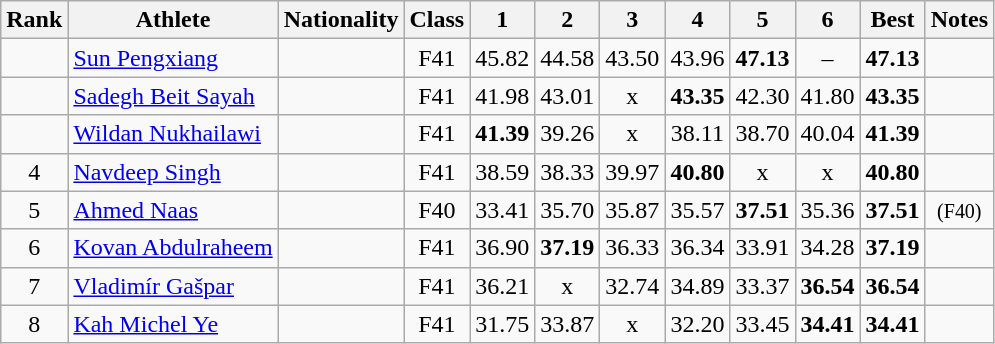<table class="wikitable sortable" style="text-align:center">
<tr>
<th>Rank</th>
<th>Athlete</th>
<th>Nationality</th>
<th>Class</th>
<th>1</th>
<th>2</th>
<th>3</th>
<th>4</th>
<th>5</th>
<th>6</th>
<th>Best</th>
<th>Notes</th>
</tr>
<tr>
<td></td>
<td style="text-align:left;"><a href='#'>Sun Pengxiang</a></td>
<td style="text-align:left;"></td>
<td>F41</td>
<td>45.82</td>
<td>44.58</td>
<td>43.50</td>
<td>43.96</td>
<td><strong>47.13</strong></td>
<td>–</td>
<td><strong>47.13</strong></td>
<td><strong></strong></td>
</tr>
<tr>
<td></td>
<td style="text-align:left;"><a href='#'>Sadegh Beit Sayah</a></td>
<td style="text-align:left;"></td>
<td>F41</td>
<td>41.98</td>
<td>43.01</td>
<td>x</td>
<td><strong>43.35</strong></td>
<td>42.30</td>
<td>41.80</td>
<td><strong>43.35</strong></td>
<td></td>
</tr>
<tr>
<td></td>
<td style="text-align:left;"><a href='#'>Wildan Nukhailawi</a></td>
<td style="text-align:left;"></td>
<td>F41</td>
<td><strong>41.39</strong></td>
<td>39.26</td>
<td>x</td>
<td>38.11</td>
<td>38.70</td>
<td>40.04</td>
<td><strong>41.39</strong></td>
<td></td>
</tr>
<tr>
<td>4</td>
<td style="text-align:left;"><a href='#'>Navdeep Singh</a></td>
<td style="text-align:left;"></td>
<td>F41</td>
<td>38.59</td>
<td>38.33</td>
<td>39.97</td>
<td><strong>40.80</strong></td>
<td>x</td>
<td>x</td>
<td><strong>40.80</strong></td>
<td></td>
</tr>
<tr>
<td>5</td>
<td style="text-align:left;"><a href='#'>Ahmed Naas</a></td>
<td style="text-align:left;"></td>
<td>F40</td>
<td>33.41</td>
<td>35.70</td>
<td>35.87</td>
<td>35.57</td>
<td><strong>37.51</strong></td>
<td>35.36</td>
<td><strong>37.51</strong></td>
<td> <small>(F40)</small></td>
</tr>
<tr>
<td>6</td>
<td style="text-align:left;"><a href='#'>Kovan Abdulraheem</a></td>
<td style="text-align:left;"></td>
<td>F41</td>
<td>36.90</td>
<td><strong>37.19</strong></td>
<td>36.33</td>
<td>36.34</td>
<td>33.91</td>
<td>34.28</td>
<td><strong>37.19</strong></td>
<td></td>
</tr>
<tr>
<td>7</td>
<td style="text-align:left;"><a href='#'>Vladimír Gašpar</a></td>
<td style="text-align:left;"></td>
<td>F41</td>
<td>36.21</td>
<td>x</td>
<td>32.74</td>
<td>34.89</td>
<td>33.37</td>
<td><strong>36.54</strong></td>
<td><strong>36.54</strong></td>
<td></td>
</tr>
<tr>
<td>8</td>
<td style="text-align:left;"><a href='#'>Kah Michel Ye</a></td>
<td style="text-align:left;"></td>
<td>F41</td>
<td>31.75</td>
<td>33.87</td>
<td>x</td>
<td>32.20</td>
<td>33.45</td>
<td><strong>34.41</strong></td>
<td><strong>34.41</strong></td>
<td></td>
</tr>
</table>
